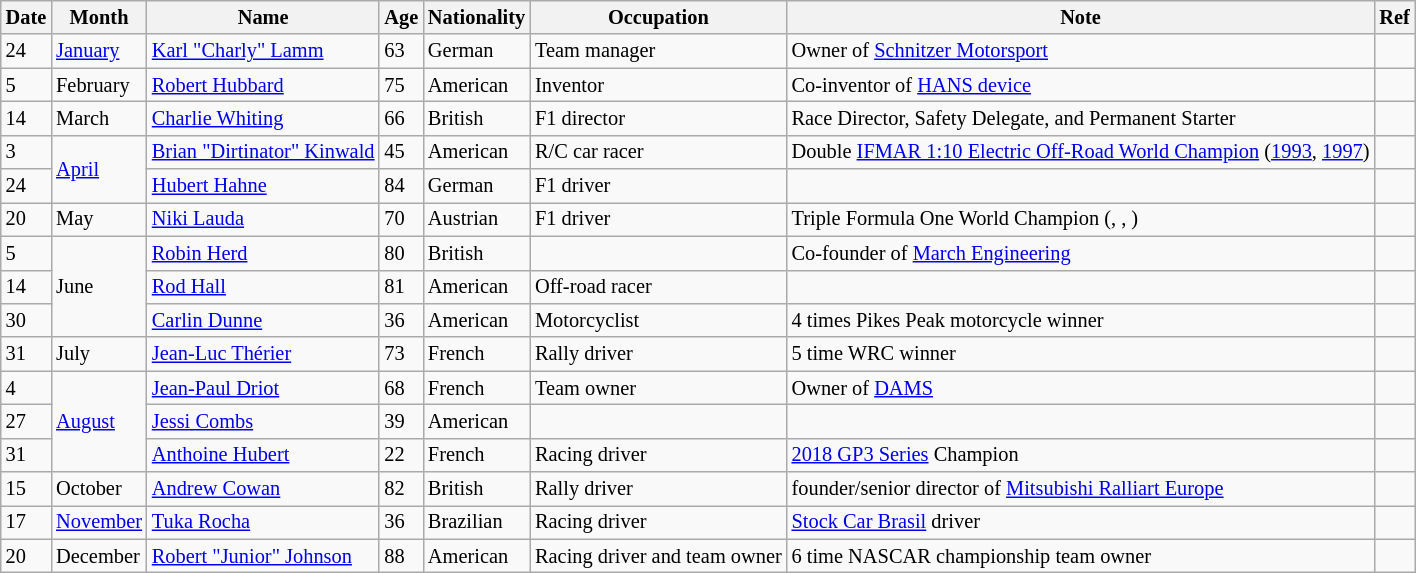<table class="wikitable" style="font-size:85%;">
<tr>
<th>Date</th>
<th>Month</th>
<th>Name</th>
<th>Age</th>
<th>Nationality</th>
<th>Occupation</th>
<th>Note</th>
<th>Ref</th>
</tr>
<tr>
<td>24</td>
<td><a href='#'>January</a></td>
<td><a href='#'>Karl "Charly" Lamm</a></td>
<td>63</td>
<td>German</td>
<td>Team manager</td>
<td>Owner of <a href='#'>Schnitzer Motorsport</a></td>
<td></td>
</tr>
<tr>
<td>5</td>
<td>February</td>
<td><a href='#'>Robert Hubbard</a></td>
<td>75</td>
<td>American</td>
<td>Inventor</td>
<td>Co-inventor of <a href='#'>HANS device</a></td>
<td></td>
</tr>
<tr>
<td>14</td>
<td>March</td>
<td><a href='#'>Charlie Whiting</a></td>
<td>66</td>
<td>British</td>
<td>F1 director</td>
<td>Race Director, Safety Delegate, and Permanent Starter</td>
<td></td>
</tr>
<tr>
<td>3</td>
<td rowspan="2"><a href='#'>April</a></td>
<td><a href='#'>Brian "Dirtinator" Kinwald</a></td>
<td>45</td>
<td>American</td>
<td>R/C car racer</td>
<td>Double <a href='#'>IFMAR 1:10 Electric Off-Road World Champion</a> (<a href='#'>1993</a>, <a href='#'>1997</a>)</td>
<td></td>
</tr>
<tr>
<td>24</td>
<td><a href='#'>Hubert Hahne</a></td>
<td>84</td>
<td>German</td>
<td>F1 driver</td>
<td></td>
<td></td>
</tr>
<tr>
<td>20</td>
<td>May</td>
<td><a href='#'>Niki Lauda</a></td>
<td>70</td>
<td>Austrian</td>
<td>F1 driver</td>
<td>Triple Formula One World Champion (, , )</td>
<td></td>
</tr>
<tr>
<td>5</td>
<td rowspan="3">June</td>
<td><a href='#'>Robin Herd</a></td>
<td>80</td>
<td>British</td>
<td></td>
<td>Co-founder of <a href='#'>March Engineering</a></td>
<td></td>
</tr>
<tr>
<td>14</td>
<td><a href='#'>Rod Hall</a></td>
<td>81</td>
<td>American</td>
<td>Off-road racer</td>
<td></td>
<td></td>
</tr>
<tr>
<td>30</td>
<td><a href='#'>Carlin Dunne</a></td>
<td>36</td>
<td>American</td>
<td>Motorcyclist</td>
<td>4 times Pikes Peak motorcycle winner</td>
<td></td>
</tr>
<tr>
<td>31</td>
<td>July</td>
<td><a href='#'>Jean-Luc Thérier</a></td>
<td>73</td>
<td>French</td>
<td>Rally driver</td>
<td>5 time WRC winner</td>
<td></td>
</tr>
<tr>
<td>4</td>
<td rowspan="3"><a href='#'>August</a></td>
<td><a href='#'>Jean-Paul Driot</a></td>
<td>68</td>
<td>French</td>
<td>Team owner</td>
<td>Owner of <a href='#'>DAMS</a></td>
<td></td>
</tr>
<tr>
<td>27</td>
<td><a href='#'>Jessi Combs</a></td>
<td>39</td>
<td>American</td>
<td></td>
<td></td>
<td></td>
</tr>
<tr>
<td>31</td>
<td><a href='#'>Anthoine Hubert</a></td>
<td>22</td>
<td>French</td>
<td>Racing driver</td>
<td><a href='#'>2018 GP3 Series</a> Champion</td>
<td></td>
</tr>
<tr>
<td>15</td>
<td>October</td>
<td><a href='#'>Andrew Cowan</a></td>
<td>82</td>
<td>British</td>
<td>Rally driver</td>
<td>founder/senior director of <a href='#'>Mitsubishi Ralliart Europe</a></td>
<td></td>
</tr>
<tr>
<td>17</td>
<td><a href='#'>November</a></td>
<td><a href='#'>Tuka Rocha</a></td>
<td>36</td>
<td>Brazilian</td>
<td>Racing driver</td>
<td><a href='#'>Stock Car Brasil</a> driver</td>
<td></td>
</tr>
<tr>
<td>20</td>
<td>December</td>
<td><a href='#'>Robert "Junior" Johnson</a></td>
<td>88</td>
<td>American</td>
<td>Racing driver and team owner</td>
<td>6 time NASCAR championship team owner</td>
<td></td>
</tr>
</table>
